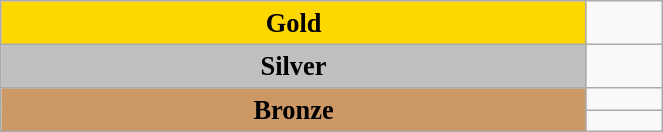<table class="wikitable" style=" text-align:center; font-size:110%;" width="35%">
<tr>
<td rowspan="1" bgcolor="gold"><strong>Gold</strong></td>
<td align=left></td>
</tr>
<tr>
<td rowspan="1" bgcolor="silver"><strong>Silver</strong></td>
<td align=left></td>
</tr>
<tr>
<td rowspan="2" bgcolor="#cc9966"><strong>Bronze</strong></td>
<td align=left></td>
</tr>
<tr>
<td align=left></td>
</tr>
</table>
